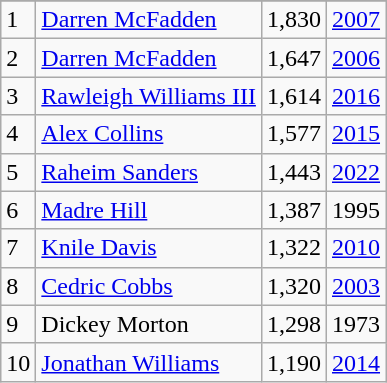<table class="wikitable">
<tr>
</tr>
<tr>
<td>1</td>
<td><a href='#'>Darren McFadden</a></td>
<td>1,830</td>
<td><a href='#'>2007</a></td>
</tr>
<tr>
<td>2</td>
<td><a href='#'>Darren McFadden</a></td>
<td>1,647</td>
<td><a href='#'>2006</a></td>
</tr>
<tr>
<td>3</td>
<td><a href='#'>Rawleigh Williams III</a></td>
<td>1,614</td>
<td><a href='#'>2016</a></td>
</tr>
<tr>
<td>4</td>
<td><a href='#'>Alex Collins</a></td>
<td>1,577</td>
<td><a href='#'>2015</a></td>
</tr>
<tr>
<td>5</td>
<td><a href='#'>Raheim Sanders</a></td>
<td>1,443</td>
<td><a href='#'>2022</a></td>
</tr>
<tr>
<td>6</td>
<td><a href='#'>Madre Hill</a></td>
<td>1,387</td>
<td>1995</td>
</tr>
<tr>
<td>7</td>
<td><a href='#'>Knile Davis</a></td>
<td>1,322</td>
<td><a href='#'>2010</a></td>
</tr>
<tr>
<td>8</td>
<td><a href='#'>Cedric Cobbs</a></td>
<td>1,320</td>
<td><a href='#'>2003</a></td>
</tr>
<tr>
<td>9</td>
<td>Dickey Morton</td>
<td>1,298</td>
<td>1973</td>
</tr>
<tr>
<td>10</td>
<td><a href='#'>Jonathan Williams</a></td>
<td>1,190</td>
<td><a href='#'>2014</a></td>
</tr>
</table>
